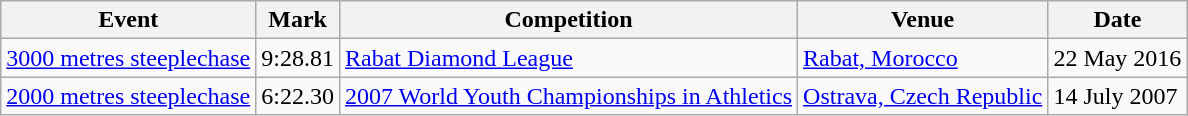<table class=wikitable>
<tr>
<th>Event</th>
<th>Mark</th>
<th>Competition</th>
<th>Venue</th>
<th>Date</th>
</tr>
<tr>
<td><a href='#'>3000 metres steeplechase</a></td>
<td>9:28.81</td>
<td><a href='#'>Rabat Diamond League</a></td>
<td><a href='#'>Rabat, Morocco</a></td>
<td>22 May 2016</td>
</tr>
<tr>
<td><a href='#'>2000 metres steeplechase</a></td>
<td>6:22.30</td>
<td><a href='#'>2007 World Youth Championships in Athletics</a></td>
<td><a href='#'>Ostrava, Czech Republic</a></td>
<td>14 July 2007</td>
</tr>
</table>
